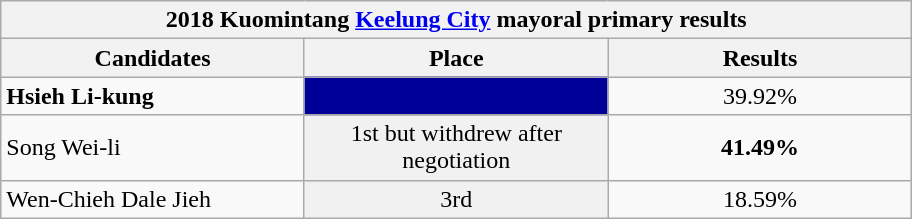<table class="wikitable collapsible">
<tr>
<th colspan="5" width=600>2018 Kuomintang <a href='#'>Keelung City</a> mayoral primary results</th>
</tr>
<tr>
<th width=80>Candidates</th>
<th width=80>Place</th>
<th width=80>Results</th>
</tr>
<tr>
<td><strong>Hsieh Li-kung</strong></td>
<td style="background: #000099; text-align:center"><strong></strong></td>
<td style="text-align:center">39.92%</td>
</tr>
<tr>
<td>Song Wei-li</td>
<td style="background: #f1f1f1; text-align:center">1st but withdrew after negotiation</td>
<td style="text-align:center"><strong>41.49%</strong></td>
</tr>
<tr>
<td>Wen-Chieh Dale Jieh</td>
<td style="background: #f1f1f1; text-align:center">3rd</td>
<td style="text-align:center">18.59%</td>
</tr>
</table>
